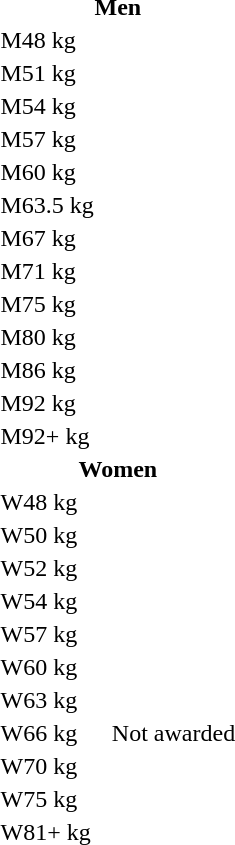<table>
<tr>
<th colspan=4>Men</th>
</tr>
<tr>
<td>M48 kg</td>
<td></td>
<td></td>
<td><br></td>
</tr>
<tr>
<td>M51 kg</td>
<td></td>
<td></td>
<td><br></td>
</tr>
<tr>
<td>M54 kg</td>
<td></td>
<td></td>
<td><br></td>
</tr>
<tr>
<td>M57 kg</td>
<td></td>
<td></td>
<td><br></td>
</tr>
<tr>
<td>M60 kg</td>
<td></td>
<td></td>
<td><br></td>
</tr>
<tr>
<td>M63.5 kg</td>
<td></td>
<td></td>
<td><br></td>
</tr>
<tr>
<td>M67 kg</td>
<td></td>
<td></td>
<td><br></td>
</tr>
<tr>
<td>M71 kg</td>
<td></td>
<td></td>
<td><br></td>
</tr>
<tr>
<td>M75 kg</td>
<td></td>
<td></td>
<td><br></td>
</tr>
<tr>
<td>M80 kg</td>
<td></td>
<td></td>
<td><br></td>
</tr>
<tr>
<td>M86 kg</td>
<td></td>
<td></td>
<td><br></td>
</tr>
<tr>
<td>M92 kg</td>
<td></td>
<td></td>
<td><br></td>
</tr>
<tr>
<td>M92+ kg</td>
<td></td>
<td></td>
<td><br></td>
</tr>
<tr>
<th colspan=4>Women</th>
</tr>
<tr>
<td>W48 kg</td>
<td></td>
<td></td>
<td><br></td>
</tr>
<tr>
<td>W50 kg</td>
<td></td>
<td></td>
<td><br></td>
</tr>
<tr>
<td>W52 kg</td>
<td></td>
<td></td>
<td></td>
</tr>
<tr>
<td>W54 kg</td>
<td></td>
<td></td>
<td><br></td>
</tr>
<tr>
<td>W57 kg</td>
<td></td>
<td></td>
<td><br></td>
</tr>
<tr>
<td>W60 kg</td>
<td></td>
<td></td>
<td></td>
</tr>
<tr>
<td>W63 kg</td>
<td></td>
<td></td>
<td><br></td>
</tr>
<tr>
<td>W66 kg</td>
<td></td>
<td></td>
<td align=center>Not awarded</td>
</tr>
<tr>
<td>W70 kg</td>
<td></td>
<td></td>
<td><br></td>
</tr>
<tr>
<td>W75 kg</td>
<td></td>
<td></td>
<td><br></td>
</tr>
<tr>
<td>W81+ kg</td>
<td></td>
<td></td>
<td><br></td>
</tr>
</table>
